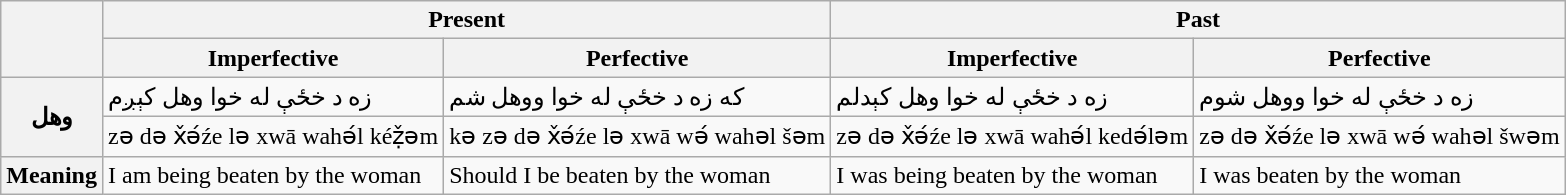<table class="wikitable">
<tr>
<th rowspan="2"></th>
<th colspan="2">Present</th>
<th colspan="2">Past</th>
</tr>
<tr>
<th>Imperfective</th>
<th>Perfective</th>
<th>Imperfective</th>
<th><strong>Perfective</strong></th>
</tr>
<tr>
<th rowspan="2">وهل</th>
<td>زه د خځې له خوا وهل کېږم</td>
<td>که زه د خځې له خوا ووهل شم</td>
<td>زه د خځې له خوا وهل کېدلم</td>
<td>زه د خځې له خوا ووهل شوم</td>
</tr>
<tr>
<td>zә dә x̌ә́źe lә xwā wahә́l kéẓ̌әm</td>
<td>kә zә dә x̌ә́źe lә xwā wә́ wahәl šәm</td>
<td>zә dә x̌ә́źe lә xwā wahә́l kedә́lәm</td>
<td>zә dә x̌ә́źe lә xwā wә́ wahәl šwәm</td>
</tr>
<tr>
<th>Meaning</th>
<td>I am being beaten by the woman</td>
<td>Should I be beaten by the woman</td>
<td>I was being beaten by the woman</td>
<td>I was beaten by the woman</td>
</tr>
</table>
